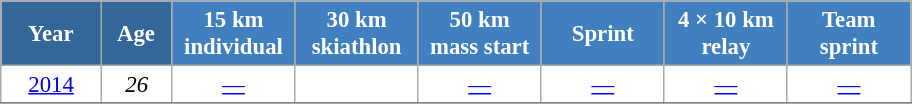<table class="wikitable" style="font-size:95%; text-align:center; border:grey solid 1px; border-collapse:collapse; background:#ffffff;">
<tr>
<th style="background-color:#369; color:white; width:60px;"> Year </th>
<th style="background-color:#369; color:white; width:40px;"> Age </th>
<th style="background-color:#4180be; color:white; width:75px;"> 15 km <br>individual</th>
<th style="background-color:#4180be; color:white; width:75px;"> 30 km <br> skiathlon </th>
<th style="background-color:#4180be; color:white; width:75px;"> 50 km <br>mass start</th>
<th style="background-color:#4180be; color:white; width:75px;"> Sprint </th>
<th style="background-color:#4180be; color:white; width:75px;"> 4 × 10 km <br> relay </th>
<th style="background-color:#4180be; color:white; width:75px;"> Team <br> sprint </th>
</tr>
<tr>
<td><a href='#'>2014</a></td>
<td><em>26</em></td>
<td><a href='#'>—</a></td>
<td><a href='#'></a></td>
<td><a href='#'>—</a></td>
<td><a href='#'>—</a></td>
<td><a href='#'>—</a></td>
<td><a href='#'>—</a></td>
</tr>
<tr>
</tr>
</table>
